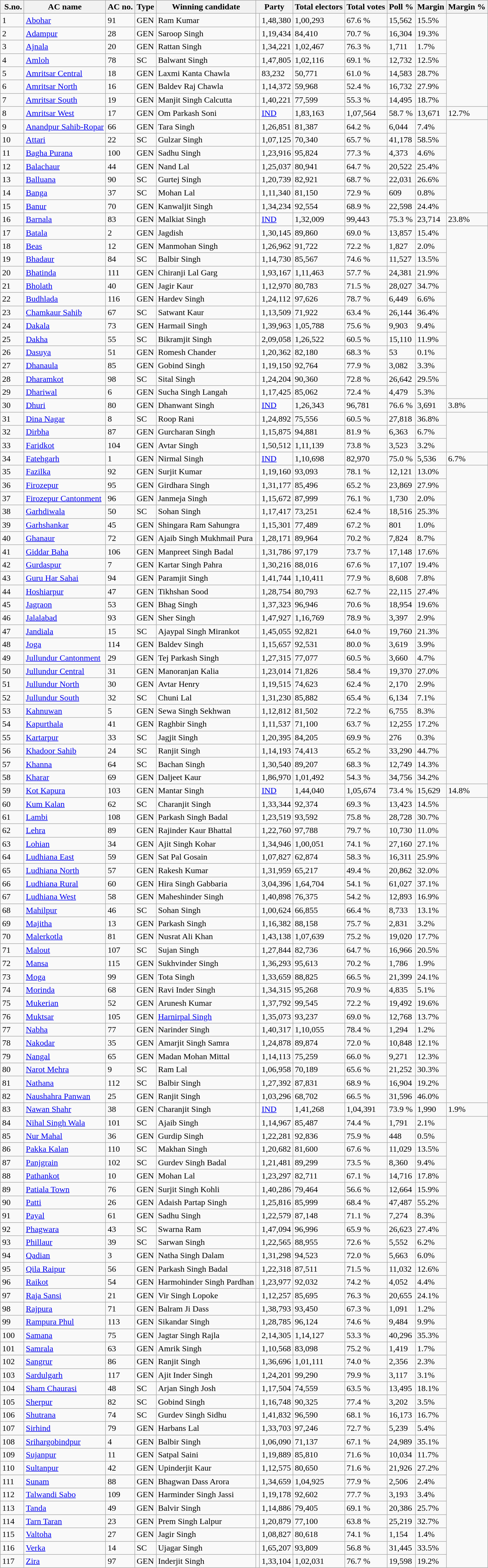<table class="wikitable sortable">
<tr>
<th rowspan="1"> S.no.</th>
<th colspan="1" rowspan="1">AC name</th>
<th colspan="1" rowspan="1">AC no.</th>
<th colspan="1" rowspan="1">Type</th>
<th colspan="1" rowspan="1">Winning candidate</th>
<th colspan="2" rowspan="1">Party</th>
<th colspan="1" rowspan="1">Total electors</th>
<th colspan="1" rowspan="1">Total votes</th>
<th colspan="1" rowspan="1">Poll %</th>
<th colspan="1" rowspan="1">Margin</th>
<th colspan="1" rowspan="1">Margin %</th>
</tr>
<tr>
<td>1</td>
<td><a href='#'>Abohar</a></td>
<td>91</td>
<td>GEN</td>
<td>Ram Kumar</td>
<td></td>
<td>1,48,380</td>
<td>1,00,293</td>
<td>67.6 %</td>
<td>15,562</td>
<td>15.5%</td>
</tr>
<tr>
<td>2</td>
<td><a href='#'>Adampur</a></td>
<td>28</td>
<td>GEN</td>
<td>Saroop Singh</td>
<td></td>
<td>1,19,434</td>
<td>84,410</td>
<td>70.7 %</td>
<td>16,304</td>
<td>19.3%</td>
</tr>
<tr>
<td>3</td>
<td><a href='#'>Ajnala</a></td>
<td>20</td>
<td>GEN</td>
<td>Rattan Singh</td>
<td></td>
<td>1,34,221</td>
<td>1,02,467</td>
<td>76.3 %</td>
<td>1,711</td>
<td>1.7%</td>
</tr>
<tr>
<td>4</td>
<td><a href='#'>Amloh</a></td>
<td>78</td>
<td>SC</td>
<td>Balwant Singh</td>
<td></td>
<td>1,47,805</td>
<td>1,02,116</td>
<td>69.1 %</td>
<td>12,732</td>
<td>12.5%</td>
</tr>
<tr>
<td>5</td>
<td><a href='#'>Amritsar Central</a></td>
<td>18</td>
<td>GEN</td>
<td>Laxmi Kanta Chawla</td>
<td></td>
<td>83,232</td>
<td>50,771</td>
<td>61.0 %</td>
<td>14,583</td>
<td>28.7%</td>
</tr>
<tr>
<td>6</td>
<td><a href='#'>Amritsar North</a></td>
<td>16</td>
<td>GEN</td>
<td>Baldev Raj Chawla</td>
<td></td>
<td>1,14,372</td>
<td>59,968</td>
<td>52.4 %</td>
<td>16,732</td>
<td>27.9%</td>
</tr>
<tr>
<td>7</td>
<td><a href='#'>Amritsar South</a></td>
<td>19</td>
<td>GEN</td>
<td>Manjit Singh Calcutta</td>
<td></td>
<td>1,40,221</td>
<td>77,599</td>
<td>55.3 %</td>
<td>14,495</td>
<td>18.7%</td>
</tr>
<tr>
<td>8</td>
<td><a href='#'>Amritsar West</a></td>
<td>17</td>
<td>GEN</td>
<td>Om Parkash Soni</td>
<td></td>
<td><a href='#'>IND</a></td>
<td>1,83,163</td>
<td>1,07,564</td>
<td>58.7 %</td>
<td>13,671</td>
<td>12.7%</td>
</tr>
<tr>
<td>9</td>
<td><a href='#'>Anandpur Sahib-Ropar</a></td>
<td>66</td>
<td>GEN</td>
<td>Tara Singh</td>
<td></td>
<td>1,26,851</td>
<td>81,387</td>
<td>64.2 %</td>
<td>6,044</td>
<td>7.4%</td>
</tr>
<tr>
<td>10</td>
<td><a href='#'>Attari</a></td>
<td>22</td>
<td>SC</td>
<td>Gulzar Singh</td>
<td></td>
<td>1,07,125</td>
<td>70,340</td>
<td>65.7 %</td>
<td>41,178</td>
<td>58.5%</td>
</tr>
<tr>
<td>11</td>
<td><a href='#'>Bagha Purana</a></td>
<td>100</td>
<td>GEN</td>
<td>Sadhu Singh</td>
<td></td>
<td>1,23,916</td>
<td>95,824</td>
<td>77.3 %</td>
<td>4,373</td>
<td>4.6%</td>
</tr>
<tr>
<td>12</td>
<td><a href='#'>Balachaur</a></td>
<td>44</td>
<td>GEN</td>
<td>Nand Lal</td>
<td></td>
<td>1,25,037</td>
<td>80,941</td>
<td>64.7 %</td>
<td>20,522</td>
<td>25.4%</td>
</tr>
<tr>
<td>13</td>
<td><a href='#'>Balluana</a></td>
<td>90</td>
<td>SC</td>
<td>Gurtej Singh</td>
<td></td>
<td>1,20,739</td>
<td>82,921</td>
<td>68.7 %</td>
<td>22,031</td>
<td>26.6%</td>
</tr>
<tr>
<td>14</td>
<td><a href='#'>Banga</a></td>
<td>37</td>
<td>SC</td>
<td>Mohan Lal</td>
<td></td>
<td>1,11,340</td>
<td>81,150</td>
<td>72.9 %</td>
<td>609</td>
<td>0.8%</td>
</tr>
<tr>
<td>15</td>
<td><a href='#'>Banur</a></td>
<td>70</td>
<td>GEN</td>
<td>Kanwaljit Singh</td>
<td></td>
<td>1,34,234</td>
<td>92,554</td>
<td>68.9 %</td>
<td>22,598</td>
<td>24.4%</td>
</tr>
<tr>
<td>16</td>
<td><a href='#'>Barnala</a></td>
<td>83</td>
<td>GEN</td>
<td>Malkiat Singh</td>
<td></td>
<td><a href='#'>IND</a></td>
<td>1,32,009</td>
<td>99,443</td>
<td>75.3 %</td>
<td>23,714</td>
<td>23.8%</td>
</tr>
<tr>
<td>17</td>
<td><a href='#'>Batala</a></td>
<td>2</td>
<td>GEN</td>
<td>Jagdish</td>
<td></td>
<td>1,30,145</td>
<td>89,860</td>
<td>69.0 %</td>
<td>13,857</td>
<td>15.4%</td>
</tr>
<tr>
<td>18</td>
<td><a href='#'>Beas</a></td>
<td>12</td>
<td>GEN</td>
<td>Manmohan Singh</td>
<td></td>
<td>1,26,962</td>
<td>91,722</td>
<td>72.2 %</td>
<td>1,827</td>
<td>2.0%</td>
</tr>
<tr>
<td>19</td>
<td><a href='#'>Bhadaur</a></td>
<td>84</td>
<td>SC</td>
<td>Balbir Singh</td>
<td></td>
<td>1,14,730</td>
<td>85,567</td>
<td>74.6 %</td>
<td>11,527</td>
<td>13.5%</td>
</tr>
<tr>
<td>20</td>
<td><a href='#'>Bhatinda</a></td>
<td>111</td>
<td>GEN</td>
<td>Chiranji Lal Garg</td>
<td></td>
<td>1,93,167</td>
<td>1,11,463</td>
<td>57.7 %</td>
<td>24,381</td>
<td>21.9%</td>
</tr>
<tr>
<td>21</td>
<td><a href='#'>Bholath</a></td>
<td>40</td>
<td>GEN</td>
<td>Jagir Kaur</td>
<td></td>
<td>1,12,970</td>
<td>80,783</td>
<td>71.5 %</td>
<td>28,027</td>
<td>34.7%</td>
</tr>
<tr>
<td>22</td>
<td><a href='#'>Budhlada</a></td>
<td>116</td>
<td>GEN</td>
<td>Hardev Singh</td>
<td></td>
<td>1,24,112</td>
<td>97,626</td>
<td>78.7 %</td>
<td>6,449</td>
<td>6.6%</td>
</tr>
<tr>
<td>23</td>
<td><a href='#'>Chamkaur Sahib</a></td>
<td>67</td>
<td>SC</td>
<td>Satwant Kaur</td>
<td></td>
<td>1,13,509</td>
<td>71,922</td>
<td>63.4 %</td>
<td>26,144</td>
<td>36.4%</td>
</tr>
<tr>
<td>24</td>
<td><a href='#'>Dakala</a></td>
<td>73</td>
<td>GEN</td>
<td>Harmail Singh</td>
<td></td>
<td>1,39,963</td>
<td>1,05,788</td>
<td>75.6 %</td>
<td>9,903</td>
<td>9.4%</td>
</tr>
<tr>
<td>25</td>
<td><a href='#'>Dakha</a></td>
<td>55</td>
<td>SC</td>
<td>Bikramjit Singh</td>
<td></td>
<td>2,09,058</td>
<td>1,26,522</td>
<td>60.5 %</td>
<td>15,110</td>
<td>11.9%</td>
</tr>
<tr>
<td>26</td>
<td><a href='#'>Dasuya</a></td>
<td>51</td>
<td>GEN</td>
<td>Romesh Chander</td>
<td></td>
<td>1,20,362</td>
<td>82,180</td>
<td>68.3 %</td>
<td>53</td>
<td>0.1%</td>
</tr>
<tr>
<td>27</td>
<td><a href='#'>Dhanaula</a></td>
<td>85</td>
<td>GEN</td>
<td>Gobind Singh</td>
<td></td>
<td>1,19,150</td>
<td>92,764</td>
<td>77.9 %</td>
<td>3,082</td>
<td>3.3%</td>
</tr>
<tr>
<td>28</td>
<td><a href='#'>Dharamkot</a></td>
<td>98</td>
<td>SC</td>
<td>Sital Singh</td>
<td></td>
<td>1,24,204</td>
<td>90,360</td>
<td>72.8 %</td>
<td>26,642</td>
<td>29.5%</td>
</tr>
<tr>
<td>29</td>
<td><a href='#'>Dhariwal</a></td>
<td>6</td>
<td>GEN</td>
<td>Sucha Singh Langah</td>
<td></td>
<td>1,17,425</td>
<td>85,062</td>
<td>72.4 %</td>
<td>4,479</td>
<td>5.3%</td>
</tr>
<tr>
<td>30</td>
<td><a href='#'>Dhuri</a></td>
<td>80</td>
<td>GEN</td>
<td>Dhanwant Singh</td>
<td></td>
<td><a href='#'>IND</a></td>
<td>1,26,343</td>
<td>96,781</td>
<td>76.6 %</td>
<td>3,691</td>
<td>3.8%</td>
</tr>
<tr>
<td>31</td>
<td><a href='#'>Dina Nagar</a></td>
<td>8</td>
<td>SC</td>
<td>Roop Rani</td>
<td></td>
<td>1,24,892</td>
<td>75,556</td>
<td>60.5 %</td>
<td>27,818</td>
<td>36.8%</td>
</tr>
<tr>
<td>32</td>
<td><a href='#'>Dirbha</a></td>
<td>87</td>
<td>GEN</td>
<td>Gurcharan Singh</td>
<td></td>
<td>1,15,875</td>
<td>94,881</td>
<td>81.9 %</td>
<td>6,363</td>
<td>6.7%</td>
</tr>
<tr>
<td>33</td>
<td><a href='#'>Faridkot</a></td>
<td>104</td>
<td>GEN</td>
<td>Avtar Singh</td>
<td></td>
<td>1,50,512</td>
<td>1,11,139</td>
<td>73.8 %</td>
<td>3,523</td>
<td>3.2%</td>
</tr>
<tr>
<td>34</td>
<td><a href='#'>Fatehgarh</a></td>
<td>1</td>
<td>GEN</td>
<td>Nirmal Singh</td>
<td></td>
<td><a href='#'>IND</a></td>
<td>1,10,698</td>
<td>82,970</td>
<td>75.0 %</td>
<td>5,536</td>
<td>6.7%</td>
</tr>
<tr>
<td>35</td>
<td><a href='#'>Fazilka</a></td>
<td>92</td>
<td>GEN</td>
<td>Surjit Kumar</td>
<td></td>
<td>1,19,160</td>
<td>93,093</td>
<td>78.1 %</td>
<td>12,121</td>
<td>13.0%</td>
</tr>
<tr>
<td>36</td>
<td><a href='#'>Firozepur</a></td>
<td>95</td>
<td>GEN</td>
<td>Girdhara Singh</td>
<td></td>
<td>1,31,177</td>
<td>85,496</td>
<td>65.2 %</td>
<td>23,869</td>
<td>27.9%</td>
</tr>
<tr>
<td>37</td>
<td><a href='#'>Firozepur Cantonment</a></td>
<td>96</td>
<td>GEN</td>
<td>Janmeja Singh</td>
<td></td>
<td>1,15,672</td>
<td>87,999</td>
<td>76.1 %</td>
<td>1,730</td>
<td>2.0%</td>
</tr>
<tr>
<td>38</td>
<td><a href='#'>Garhdiwala</a></td>
<td>50</td>
<td>SC</td>
<td>Sohan Singh</td>
<td></td>
<td>1,17,417</td>
<td>73,251</td>
<td>62.4 %</td>
<td>18,516</td>
<td>25.3%</td>
</tr>
<tr>
<td>39</td>
<td><a href='#'>Garhshankar</a></td>
<td>45</td>
<td>GEN</td>
<td>Shingara Ram Sahungra</td>
<td></td>
<td>1,15,301</td>
<td>77,489</td>
<td>67.2 %</td>
<td>801</td>
<td>1.0%</td>
</tr>
<tr>
<td>40</td>
<td><a href='#'>Ghanaur</a></td>
<td>72</td>
<td>GEN</td>
<td>Ajaib Singh Mukhmail Pura</td>
<td></td>
<td>1,28,171</td>
<td>89,964</td>
<td>70.2 %</td>
<td>7,824</td>
<td>8.7%</td>
</tr>
<tr>
<td>41</td>
<td><a href='#'>Giddar Baha</a></td>
<td>106</td>
<td>GEN</td>
<td>Manpreet Singh Badal</td>
<td></td>
<td>1,31,786</td>
<td>97,179</td>
<td>73.7 %</td>
<td>17,148</td>
<td>17.6%</td>
</tr>
<tr>
<td>42</td>
<td><a href='#'>Gurdaspur</a></td>
<td>7</td>
<td>GEN</td>
<td>Kartar Singh Pahra</td>
<td></td>
<td>1,30,216</td>
<td>88,016</td>
<td>67.6 %</td>
<td>17,107</td>
<td>19.4%</td>
</tr>
<tr>
<td>43</td>
<td><a href='#'>Guru Har Sahai</a></td>
<td>94</td>
<td>GEN</td>
<td>Paramjit Singh</td>
<td></td>
<td>1,41,744</td>
<td>1,10,411</td>
<td>77.9 %</td>
<td>8,608</td>
<td>7.8%</td>
</tr>
<tr>
<td>44</td>
<td><a href='#'>Hoshiarpur</a></td>
<td>47</td>
<td>GEN</td>
<td>Tikhshan Sood</td>
<td></td>
<td>1,28,754</td>
<td>80,793</td>
<td>62.7 %</td>
<td>22,115</td>
<td>27.4%</td>
</tr>
<tr>
<td>45</td>
<td><a href='#'>Jagraon</a></td>
<td>53</td>
<td>GEN</td>
<td>Bhag Singh</td>
<td></td>
<td>1,37,323</td>
<td>96,946</td>
<td>70.6 %</td>
<td>18,954</td>
<td>19.6%</td>
</tr>
<tr>
<td>46</td>
<td><a href='#'>Jalalabad</a></td>
<td>93</td>
<td>GEN</td>
<td>Sher Singh</td>
<td></td>
<td>1,47,927</td>
<td>1,16,769</td>
<td>78.9 %</td>
<td>3,397</td>
<td>2.9%</td>
</tr>
<tr>
<td>47</td>
<td><a href='#'>Jandiala</a></td>
<td>15</td>
<td>SC</td>
<td>Ajaypal Singh Mirankot</td>
<td></td>
<td>1,45,055</td>
<td>92,821</td>
<td>64.0 %</td>
<td>19,760</td>
<td>21.3%</td>
</tr>
<tr>
<td>48</td>
<td><a href='#'>Joga</a></td>
<td>114</td>
<td>GEN</td>
<td>Baldev Singh</td>
<td></td>
<td>1,15,657</td>
<td>92,531</td>
<td>80.0 %</td>
<td>3,619</td>
<td>3.9%</td>
</tr>
<tr>
<td>49</td>
<td><a href='#'>Jullundur Cantonment</a></td>
<td>29</td>
<td>GEN</td>
<td>Tej Parkash Singh</td>
<td></td>
<td>1,27,315</td>
<td>77,077</td>
<td>60.5 %</td>
<td>3,660</td>
<td>4.7%</td>
</tr>
<tr>
<td>50</td>
<td><a href='#'>Jullundur Central</a></td>
<td>31</td>
<td>GEN</td>
<td>Manoranjan Kalia</td>
<td></td>
<td>1,23,014</td>
<td>71,826</td>
<td>58.4 %</td>
<td>19,370</td>
<td>27.0%</td>
</tr>
<tr>
<td>51</td>
<td><a href='#'>Jullundur North</a></td>
<td>30</td>
<td>GEN</td>
<td>Avtar Henry</td>
<td></td>
<td>1,19,515</td>
<td>74,623</td>
<td>62.4 %</td>
<td>2,170</td>
<td>2.9%</td>
</tr>
<tr>
<td>52</td>
<td><a href='#'>Jullundur South</a></td>
<td>32</td>
<td>SC</td>
<td>Chuni Lal</td>
<td></td>
<td>1,31,230</td>
<td>85,882</td>
<td>65.4 %</td>
<td>6,134</td>
<td>7.1%</td>
</tr>
<tr>
<td>53</td>
<td><a href='#'>Kahnuwan</a></td>
<td>5</td>
<td>GEN</td>
<td>Sewa Singh Sekhwan</td>
<td></td>
<td>1,12,812</td>
<td>81,502</td>
<td>72.2 %</td>
<td>6,755</td>
<td>8.3%</td>
</tr>
<tr>
<td>54</td>
<td><a href='#'>Kapurthala</a></td>
<td>41</td>
<td>GEN</td>
<td>Raghbir Singh</td>
<td></td>
<td>1,11,537</td>
<td>71,100</td>
<td>63.7 %</td>
<td>12,255</td>
<td>17.2%</td>
</tr>
<tr>
<td>55</td>
<td><a href='#'>Kartarpur</a></td>
<td>33</td>
<td>SC</td>
<td>Jagjit Singh</td>
<td></td>
<td>1,20,395</td>
<td>84,205</td>
<td>69.9 %</td>
<td>276</td>
<td>0.3%</td>
</tr>
<tr>
<td>56</td>
<td><a href='#'>Khadoor Sahib</a></td>
<td>24</td>
<td>SC</td>
<td>Ranjit Singh</td>
<td></td>
<td>1,14,193</td>
<td>74,413</td>
<td>65.2 %</td>
<td>33,290</td>
<td>44.7%</td>
</tr>
<tr>
<td>57</td>
<td><a href='#'>Khanna</a></td>
<td>64</td>
<td>SC</td>
<td>Bachan Singh</td>
<td></td>
<td>1,30,540</td>
<td>89,207</td>
<td>68.3 %</td>
<td>12,749</td>
<td>14.3%</td>
</tr>
<tr>
<td>58</td>
<td><a href='#'>Kharar</a></td>
<td>69</td>
<td>GEN</td>
<td>Daljeet Kaur</td>
<td></td>
<td>1,86,970</td>
<td>1,01,492</td>
<td>54.3 %</td>
<td>34,756</td>
<td>34.2%</td>
</tr>
<tr>
<td>59</td>
<td><a href='#'>Kot Kapura</a></td>
<td>103</td>
<td>GEN</td>
<td>Mantar Singh</td>
<td></td>
<td><a href='#'>IND</a></td>
<td>1,44,040</td>
<td>1,05,674</td>
<td>73.4 %</td>
<td>15,629</td>
<td>14.8%</td>
</tr>
<tr>
<td>60</td>
<td><a href='#'>Kum Kalan</a></td>
<td>62</td>
<td>SC</td>
<td>Charanjit Singh</td>
<td></td>
<td>1,33,344</td>
<td>92,374</td>
<td>69.3 %</td>
<td>13,423</td>
<td>14.5%</td>
</tr>
<tr>
<td>61</td>
<td><a href='#'>Lambi</a></td>
<td>108</td>
<td>GEN</td>
<td>Parkash Singh Badal</td>
<td></td>
<td>1,23,519</td>
<td>93,592</td>
<td>75.8 %</td>
<td>28,728</td>
<td>30.7%</td>
</tr>
<tr>
<td>62</td>
<td><a href='#'>Lehra</a></td>
<td>89</td>
<td>GEN</td>
<td>Rajinder Kaur Bhattal</td>
<td></td>
<td>1,22,760</td>
<td>97,788</td>
<td>79.7 %</td>
<td>10,730</td>
<td>11.0%</td>
</tr>
<tr>
<td>63</td>
<td><a href='#'>Lohian</a></td>
<td>34</td>
<td>GEN</td>
<td>Ajit Singh Kohar</td>
<td></td>
<td>1,34,946</td>
<td>1,00,051</td>
<td>74.1 %</td>
<td>27,160</td>
<td>27.1%</td>
</tr>
<tr>
<td>64</td>
<td><a href='#'>Ludhiana East</a></td>
<td>59</td>
<td>GEN</td>
<td>Sat Pal Gosain</td>
<td></td>
<td>1,07,827</td>
<td>62,874</td>
<td>58.3 %</td>
<td>16,311</td>
<td>25.9%</td>
</tr>
<tr>
<td>65</td>
<td><a href='#'>Ludhiana North</a></td>
<td>57</td>
<td>GEN</td>
<td>Rakesh Kumar</td>
<td></td>
<td>1,31,959</td>
<td>65,217</td>
<td>49.4 %</td>
<td>20,862</td>
<td>32.0%</td>
</tr>
<tr>
<td>66</td>
<td><a href='#'>Ludhiana Rural</a></td>
<td>60</td>
<td>GEN</td>
<td>Hira Singh Gabbaria</td>
<td></td>
<td>3,04,396</td>
<td>1,64,704</td>
<td>54.1 %</td>
<td>61,027</td>
<td>37.1%</td>
</tr>
<tr>
<td>67</td>
<td><a href='#'>Ludhiana West</a></td>
<td>58</td>
<td>GEN</td>
<td>Maheshinder Singh</td>
<td></td>
<td>1,40,898</td>
<td>76,375</td>
<td>54.2 %</td>
<td>12,893</td>
<td>16.9%</td>
</tr>
<tr>
<td>68</td>
<td><a href='#'>Mahilpur</a></td>
<td>46</td>
<td>SC</td>
<td>Sohan Singh</td>
<td></td>
<td>1,00,624</td>
<td>66,855</td>
<td>66.4 %</td>
<td>8,733</td>
<td>13.1%</td>
</tr>
<tr>
<td>69</td>
<td><a href='#'>Majitha</a></td>
<td>13</td>
<td>GEN</td>
<td>Parkash Singh</td>
<td></td>
<td>1,16,382</td>
<td>88,158</td>
<td>75.7 %</td>
<td>2,831</td>
<td>3.2%</td>
</tr>
<tr>
<td>70</td>
<td><a href='#'>Malerkotla</a></td>
<td>81</td>
<td>GEN</td>
<td>Nusrat Ali Khan</td>
<td></td>
<td>1,43,138</td>
<td>1,07,639</td>
<td>75.2 %</td>
<td>19,020</td>
<td>17.7%</td>
</tr>
<tr>
<td>71</td>
<td><a href='#'>Malout</a></td>
<td>107</td>
<td>SC</td>
<td>Sujan Singh</td>
<td></td>
<td>1,27,844</td>
<td>82,736</td>
<td>64.7 %</td>
<td>16,966</td>
<td>20.5%</td>
</tr>
<tr>
<td>72</td>
<td><a href='#'>Mansa</a></td>
<td>115</td>
<td>GEN</td>
<td>Sukhvinder Singh</td>
<td></td>
<td>1,36,293</td>
<td>95,613</td>
<td>70.2 %</td>
<td>1,786</td>
<td>1.9%</td>
</tr>
<tr>
<td>73</td>
<td><a href='#'>Moga</a></td>
<td>99</td>
<td>GEN</td>
<td>Tota Singh</td>
<td></td>
<td>1,33,659</td>
<td>88,825</td>
<td>66.5 %</td>
<td>21,399</td>
<td>24.1%</td>
</tr>
<tr>
<td>74</td>
<td><a href='#'>Morinda</a></td>
<td>68</td>
<td>GEN</td>
<td>Ravi Inder Singh</td>
<td></td>
<td>1,34,315</td>
<td>95,268</td>
<td>70.9 %</td>
<td>4,835</td>
<td>5.1%</td>
</tr>
<tr>
<td>75</td>
<td><a href='#'>Mukerian</a></td>
<td>52</td>
<td>GEN</td>
<td>Arunesh Kumar</td>
<td></td>
<td>1,37,792</td>
<td>99,545</td>
<td>72.2 %</td>
<td>19,492</td>
<td>19.6%</td>
</tr>
<tr>
<td>76</td>
<td><a href='#'>Muktsar</a></td>
<td>105</td>
<td>GEN</td>
<td><a href='#'>Harnirpal Singh</a></td>
<td></td>
<td>1,35,073</td>
<td>93,237</td>
<td>69.0 %</td>
<td>12,768</td>
<td>13.7%</td>
</tr>
<tr>
<td>77</td>
<td><a href='#'>Nabha</a></td>
<td>77</td>
<td>GEN</td>
<td>Narinder Singh</td>
<td></td>
<td>1,40,317</td>
<td>1,10,055</td>
<td>78.4 %</td>
<td>1,294</td>
<td>1.2%</td>
</tr>
<tr>
<td>78</td>
<td><a href='#'>Nakodar</a></td>
<td>35</td>
<td>GEN</td>
<td>Amarjit Singh Samra</td>
<td></td>
<td>1,24,878</td>
<td>89,874</td>
<td>72.0 %</td>
<td>10,848</td>
<td>12.1%</td>
</tr>
<tr>
<td>79</td>
<td><a href='#'>Nangal</a></td>
<td>65</td>
<td>GEN</td>
<td>Madan Mohan Mittal</td>
<td></td>
<td>1,14,113</td>
<td>75,259</td>
<td>66.0 %</td>
<td>9,271</td>
<td>12.3%</td>
</tr>
<tr>
<td>80</td>
<td><a href='#'>Narot Mehra</a></td>
<td>9</td>
<td>SC</td>
<td>Ram Lal</td>
<td></td>
<td>1,06,958</td>
<td>70,189</td>
<td>65.6 %</td>
<td>21,252</td>
<td>30.3%</td>
</tr>
<tr>
<td>81</td>
<td><a href='#'>Nathana</a></td>
<td>112</td>
<td>SC</td>
<td>Balbir Singh</td>
<td></td>
<td>1,27,392</td>
<td>87,831</td>
<td>68.9 %</td>
<td>16,904</td>
<td>19.2%</td>
</tr>
<tr>
<td>82</td>
<td><a href='#'>Naushahra Panwan</a></td>
<td>25</td>
<td>GEN</td>
<td>Ranjit Singh</td>
<td></td>
<td>1,03,296</td>
<td>68,702</td>
<td>66.5 %</td>
<td>31,596</td>
<td>46.0%</td>
</tr>
<tr>
<td>83</td>
<td><a href='#'>Nawan Shahr</a></td>
<td>38</td>
<td>GEN</td>
<td>Charanjit Singh</td>
<td></td>
<td><a href='#'>IND</a></td>
<td>1,41,268</td>
<td>1,04,391</td>
<td>73.9 %</td>
<td>1,990</td>
<td>1.9%</td>
</tr>
<tr>
<td>84</td>
<td><a href='#'>Nihal Singh Wala</a></td>
<td>101</td>
<td>SC</td>
<td>Ajaib Singh</td>
<td></td>
<td>1,14,967</td>
<td>85,487</td>
<td>74.4 %</td>
<td>1,791</td>
<td>2.1%</td>
</tr>
<tr>
<td>85</td>
<td><a href='#'>Nur Mahal</a></td>
<td>36</td>
<td>GEN</td>
<td>Gurdip Singh</td>
<td></td>
<td>1,22,281</td>
<td>92,836</td>
<td>75.9 %</td>
<td>448</td>
<td>0.5%</td>
</tr>
<tr>
<td>86</td>
<td><a href='#'>Pakka Kalan</a></td>
<td>110</td>
<td>SC</td>
<td>Makhan Singh</td>
<td></td>
<td>1,20,682</td>
<td>81,600</td>
<td>67.6 %</td>
<td>11,029</td>
<td>13.5%</td>
</tr>
<tr>
<td>87</td>
<td><a href='#'>Panjgrain</a></td>
<td>102</td>
<td>SC</td>
<td>Gurdev Singh Badal</td>
<td></td>
<td>1,21,481</td>
<td>89,299</td>
<td>73.5 %</td>
<td>8,360</td>
<td>9.4%</td>
</tr>
<tr>
<td>88</td>
<td><a href='#'>Pathankot</a></td>
<td>10</td>
<td>GEN</td>
<td>Mohan Lal</td>
<td></td>
<td>1,23,297</td>
<td>82,711</td>
<td>67.1 %</td>
<td>14,716</td>
<td>17.8%</td>
</tr>
<tr>
<td>89</td>
<td><a href='#'>Patiala Town</a></td>
<td>76</td>
<td>GEN</td>
<td>Surjit Singh Kohli</td>
<td></td>
<td>1,40,286</td>
<td>79,464</td>
<td>56.6 %</td>
<td>12,664</td>
<td>15.9%</td>
</tr>
<tr>
<td>90</td>
<td><a href='#'>Patti</a></td>
<td>26</td>
<td>GEN</td>
<td>Adaish Partap Singh</td>
<td></td>
<td>1,25,816</td>
<td>85,999</td>
<td>68.4 %</td>
<td>47,487</td>
<td>55.2%</td>
</tr>
<tr>
<td>91</td>
<td><a href='#'>Payal</a></td>
<td>61</td>
<td>GEN</td>
<td>Sadhu Singh</td>
<td></td>
<td>1,22,579</td>
<td>87,148</td>
<td>71.1 %</td>
<td>7,274</td>
<td>8.3%</td>
</tr>
<tr>
<td>92</td>
<td><a href='#'>Phagwara</a></td>
<td>43</td>
<td>SC</td>
<td>Swarna Ram</td>
<td></td>
<td>1,47,094</td>
<td>96,996</td>
<td>65.9 %</td>
<td>26,623</td>
<td>27.4%</td>
</tr>
<tr>
<td>93</td>
<td><a href='#'>Phillaur</a></td>
<td>39</td>
<td>SC</td>
<td>Sarwan Singh</td>
<td></td>
<td>1,22,565</td>
<td>88,955</td>
<td>72.6 %</td>
<td>5,552</td>
<td>6.2%</td>
</tr>
<tr>
<td>94</td>
<td><a href='#'>Qadian</a></td>
<td>3</td>
<td>GEN</td>
<td>Natha Singh Dalam</td>
<td></td>
<td>1,31,298</td>
<td>94,523</td>
<td>72.0 %</td>
<td>5,663</td>
<td>6.0%</td>
</tr>
<tr>
<td>95</td>
<td><a href='#'>Qila Raipur</a></td>
<td>56</td>
<td>GEN</td>
<td>Parkash Singh Badal</td>
<td></td>
<td>1,22,318</td>
<td>87,511</td>
<td>71.5 %</td>
<td>11,032</td>
<td>12.6%</td>
</tr>
<tr>
<td>96</td>
<td><a href='#'>Raikot</a></td>
<td>54</td>
<td>GEN</td>
<td>Harmohinder Singh Pardhan</td>
<td></td>
<td>1,23,977</td>
<td>92,032</td>
<td>74.2 %</td>
<td>4,052</td>
<td>4.4%</td>
</tr>
<tr>
<td>97</td>
<td><a href='#'>Raja Sansi</a></td>
<td>21</td>
<td>GEN</td>
<td>Vir Singh Lopoke</td>
<td></td>
<td>1,12,257</td>
<td>85,695</td>
<td>76.3 %</td>
<td>20,655</td>
<td>24.1%</td>
</tr>
<tr>
<td>98</td>
<td><a href='#'>Rajpura</a></td>
<td>71</td>
<td>GEN</td>
<td>Balram Ji Dass</td>
<td></td>
<td>1,38,793</td>
<td>93,450</td>
<td>67.3 %</td>
<td>1,091</td>
<td>1.2%</td>
</tr>
<tr>
<td>99</td>
<td><a href='#'>Rampura Phul</a></td>
<td>113</td>
<td>GEN</td>
<td>Sikandar Singh</td>
<td></td>
<td>1,28,785</td>
<td>96,124</td>
<td>74.6 %</td>
<td>9,484</td>
<td>9.9%</td>
</tr>
<tr>
<td>100</td>
<td><a href='#'>Samana</a></td>
<td>75</td>
<td>GEN</td>
<td>Jagtar Singh Rajla</td>
<td></td>
<td>2,14,305</td>
<td>1,14,127</td>
<td>53.3 %</td>
<td>40,296</td>
<td>35.3%</td>
</tr>
<tr>
<td>101</td>
<td><a href='#'>Samrala</a></td>
<td>63</td>
<td>GEN</td>
<td>Amrik Singh</td>
<td></td>
<td>1,10,568</td>
<td>83,098</td>
<td>75.2 %</td>
<td>1,419</td>
<td>1.7%</td>
</tr>
<tr>
<td>102</td>
<td><a href='#'>Sangrur</a></td>
<td>86</td>
<td>GEN</td>
<td>Ranjit Singh</td>
<td></td>
<td>1,36,696</td>
<td>1,01,111</td>
<td>74.0 %</td>
<td>2,356</td>
<td>2.3%</td>
</tr>
<tr>
<td>103</td>
<td><a href='#'>Sardulgarh</a></td>
<td>117</td>
<td>GEN</td>
<td>Ajit Inder Singh</td>
<td></td>
<td>1,24,201</td>
<td>99,290</td>
<td>79.9 %</td>
<td>3,117</td>
<td>3.1%</td>
</tr>
<tr>
<td>104</td>
<td><a href='#'>Sham Chaurasi</a></td>
<td>48</td>
<td>SC</td>
<td>Arjan Singh Josh</td>
<td></td>
<td>1,17,504</td>
<td>74,559</td>
<td>63.5 %</td>
<td>13,495</td>
<td>18.1%</td>
</tr>
<tr>
<td>105</td>
<td><a href='#'>Sherpur</a></td>
<td>82</td>
<td>SC</td>
<td>Gobind Singh</td>
<td></td>
<td>1,16,748</td>
<td>90,325</td>
<td>77.4 %</td>
<td>3,202</td>
<td>3.5%</td>
</tr>
<tr>
<td>106</td>
<td><a href='#'>Shutrana</a></td>
<td>74</td>
<td>SC</td>
<td>Gurdev Singh Sidhu</td>
<td></td>
<td>1,41,832</td>
<td>96,590</td>
<td>68.1 %</td>
<td>16,173</td>
<td>16.7%</td>
</tr>
<tr>
<td>107</td>
<td><a href='#'>Sirhind</a></td>
<td>79</td>
<td>GEN</td>
<td>Harbans Lal</td>
<td></td>
<td>1,33,703</td>
<td>97,246</td>
<td>72.7 %</td>
<td>5,239</td>
<td>5.4%</td>
</tr>
<tr>
<td>108</td>
<td><a href='#'>Srihargobindpur</a></td>
<td>4</td>
<td>GEN</td>
<td>Balbir Singh</td>
<td></td>
<td>1,06,090</td>
<td>71,137</td>
<td>67.1 %</td>
<td>24,989</td>
<td>35.1%</td>
</tr>
<tr>
<td>109</td>
<td><a href='#'>Sujanpur</a></td>
<td>11</td>
<td>GEN</td>
<td>Satpal Saini</td>
<td></td>
<td>1,19,889</td>
<td>85,810</td>
<td>71.6 %</td>
<td>10,034</td>
<td>11.7%</td>
</tr>
<tr>
<td>110</td>
<td><a href='#'>Sultanpur</a></td>
<td>42</td>
<td>GEN</td>
<td>Upinderjit Kaur</td>
<td></td>
<td>1,12,575</td>
<td>80,650</td>
<td>71.6 %</td>
<td>21,926</td>
<td>27.2%</td>
</tr>
<tr>
<td>111</td>
<td><a href='#'>Sunam</a></td>
<td>88</td>
<td>GEN</td>
<td>Bhagwan Dass Arora</td>
<td></td>
<td>1,34,659</td>
<td>1,04,925</td>
<td>77.9 %</td>
<td>2,506</td>
<td>2.4%</td>
</tr>
<tr>
<td>112</td>
<td><a href='#'>Talwandi Sabo</a></td>
<td>109</td>
<td>GEN</td>
<td>Harminder Singh Jassi</td>
<td></td>
<td>1,19,178</td>
<td>92,602</td>
<td>77.7 %</td>
<td>3,193</td>
<td>3.4%</td>
</tr>
<tr>
<td>113</td>
<td><a href='#'>Tanda</a></td>
<td>49</td>
<td>GEN</td>
<td>Balvir Singh</td>
<td></td>
<td>1,14,886</td>
<td>79,405</td>
<td>69.1 %</td>
<td>20,386</td>
<td>25.7%</td>
</tr>
<tr>
<td>114</td>
<td><a href='#'>Tarn Taran</a></td>
<td>23</td>
<td>GEN</td>
<td>Prem Singh Lalpur</td>
<td></td>
<td>1,20,879</td>
<td>77,100</td>
<td>63.8 %</td>
<td>25,219</td>
<td>32.7%</td>
</tr>
<tr>
<td>115</td>
<td><a href='#'>Valtoha</a></td>
<td>27</td>
<td>GEN</td>
<td>Jagir Singh</td>
<td></td>
<td>1,08,827</td>
<td>80,618</td>
<td>74.1 %</td>
<td>1,154</td>
<td>1.4%</td>
</tr>
<tr>
<td>116</td>
<td><a href='#'>Verka</a></td>
<td>14</td>
<td>SC</td>
<td>Ujagar Singh</td>
<td></td>
<td>1,65,207</td>
<td>93,809</td>
<td>56.8 %</td>
<td>31,445</td>
<td>33.5%</td>
</tr>
<tr>
<td>117</td>
<td><a href='#'>Zira</a></td>
<td>97</td>
<td>GEN</td>
<td>Inderjit Singh</td>
<td></td>
<td>1,33,104</td>
<td>1,02,031</td>
<td>76.7 %</td>
<td>19,598</td>
<td>19.2%</td>
</tr>
</table>
